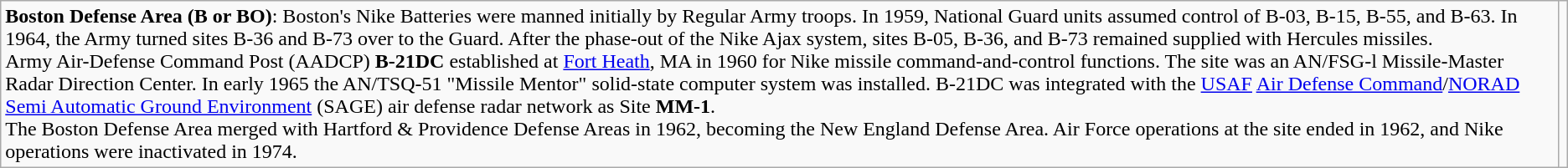<table class="wikitable borderless">
<tr valign="top">
<td><strong>Boston Defense Area (B or BO)</strong>: Boston's Nike Batteries were manned initially by Regular Army troops. In 1959, National Guard units assumed control of B-03, B-15, B-55, and B-63. In 1964, the Army turned sites B-36 and B-73 over to the Guard. After the phase-out of the Nike Ajax system, sites B-05, B-36, and B-73 remained supplied with Hercules missiles.<br>Army Air-Defense Command Post (AADCP) <strong>B-21DC</strong> established at <a href='#'>Fort Heath</a>, MA in 1960 for Nike missile command-and-control functions. The site was an AN/FSG-l Missile-Master Radar Direction Center. In early 1965 the AN/TSQ-51 "Missile Mentor" solid-state computer system was installed. B-21DC was integrated with the <a href='#'>USAF</a> <a href='#'>Air Defense Command</a>/<a href='#'>NORAD</a> <a href='#'>Semi Automatic Ground Environment</a> (SAGE) air defense radar network as Site <strong>MM-1</strong>.<br>The Boston Defense Area merged with Hartford & Providence Defense Areas in 1962, becoming the New England Defense Area. Air Force operations at the site ended in 1962, and Nike operations were inactivated in 1974.</td>
<td></td>
</tr>
</table>
